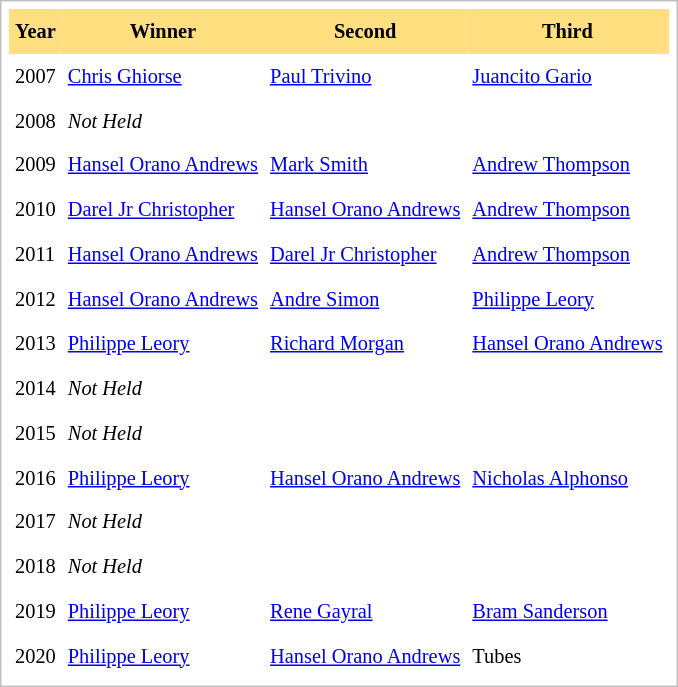<table cellpadding="4" cellspacing="0"  style="border: 1px solid silver; color: black; margin: 0 0 0.5em 0; background-color: white; padding: 5px; text-align: left; font-size:85%; vertical-align: top; line-height:1.6em;">
<tr>
<th scope=col; align="center" bgcolor="FFDF80">Year</th>
<th scope=col; align="center" bgcolor="FFDF80">Winner</th>
<th scope=col; align="center" bgcolor="FFDF80">Second</th>
<th scope=col; align="center" bgcolor="FFDF80">Third</th>
</tr>
<tr>
</tr>
<tr>
<td>2007</td>
<td><a href='#'>Chris Ghiorse</a></td>
<td><a href='#'>Paul Trivino</a> </td>
<td><a href='#'>Juancito Gario</a> </td>
</tr>
<tr>
<td>2008</td>
<td><em>Not Held</em></td>
</tr>
<tr>
<td>2009</td>
<td><a href='#'>Hansel Orano Andrews</a> </td>
<td><a href='#'>Mark Smith</a></td>
<td><a href='#'>Andrew Thompson</a></td>
</tr>
<tr>
<td>2010</td>
<td><a href='#'>Darel Jr Christopher</a></td>
<td><a href='#'>Hansel Orano Andrews</a> </td>
<td><a href='#'>Andrew Thompson</a></td>
</tr>
<tr>
<td>2011</td>
<td><a href='#'>Hansel Orano Andrews</a> </td>
<td><a href='#'>Darel Jr Christopher</a></td>
<td><a href='#'>Andrew Thompson</a></td>
</tr>
<tr>
<td>2012</td>
<td><a href='#'>Hansel Orano Andrews</a> </td>
<td><a href='#'>Andre Simon</a></td>
<td><a href='#'>Philippe Leory</a></td>
</tr>
<tr>
<td>2013</td>
<td><a href='#'>Philippe Leory</a></td>
<td><a href='#'>Richard Morgan</a> </td>
<td><a href='#'>Hansel Orano Andrews</a> </td>
</tr>
<tr>
<td>2014</td>
<td><em>Not Held</em></td>
</tr>
<tr>
<td>2015</td>
<td><em>Not Held</em></td>
</tr>
<tr>
<td>2016</td>
<td><a href='#'>Philippe Leory</a></td>
<td><a href='#'>Hansel Orano Andrews</a> </td>
<td><a href='#'>Nicholas Alphonso</a> </td>
</tr>
<tr>
<td>2017</td>
<td><em>Not Held</em></td>
</tr>
<tr>
<td>2018</td>
<td><em>Not Held</em></td>
</tr>
<tr>
<td>2019</td>
<td><a href='#'>Philippe Leory</a></td>
<td><a href='#'>Rene Gayral</a> </td>
<td><a href='#'>Bram Sanderson</a> </td>
</tr>
<tr>
<td>2020</td>
<td><a href='#'>Philippe Leory</a></td>
<td><a href='#'>Hansel Orano Andrews</a> </td>
<td>Tubes</td>
</tr>
</table>
